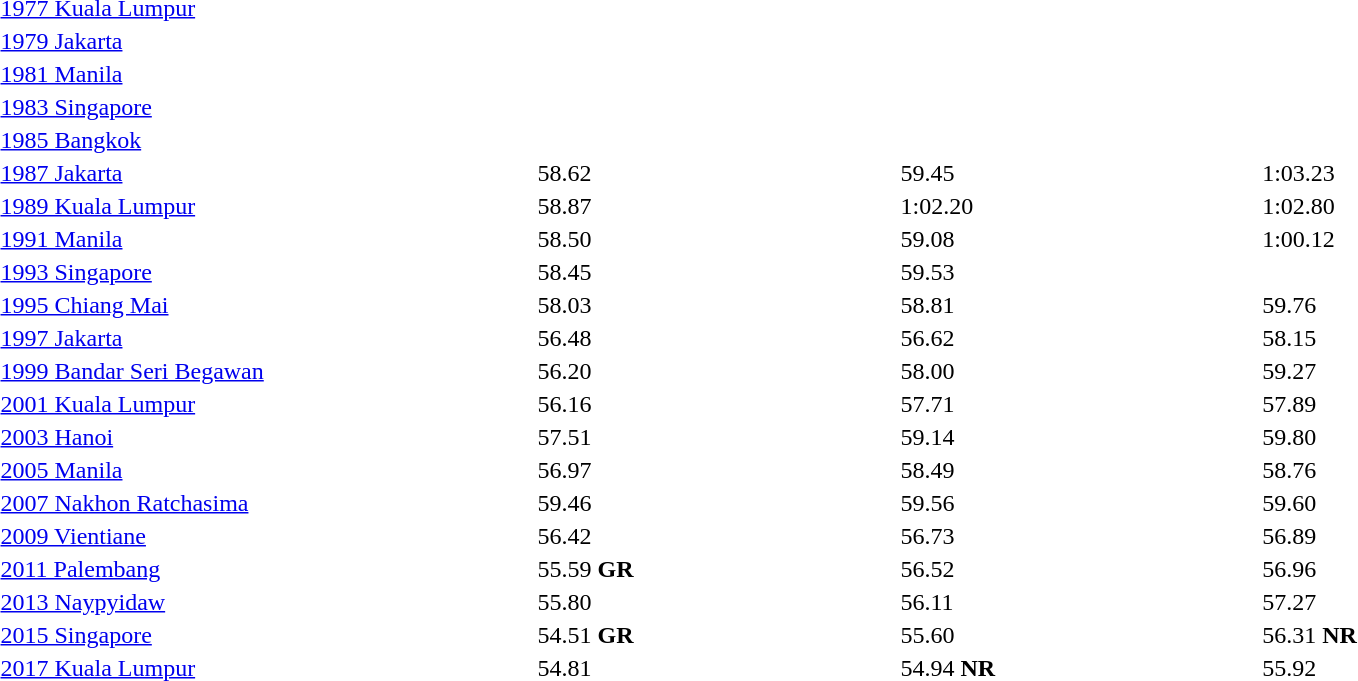<table>
<tr>
<td width=180><a href='#'>1977 Kuala Lumpur</a> <br> </td>
<td width=170></td>
<td></td>
<td width=170></td>
<td></td>
<td width=170></td>
<td></td>
</tr>
<tr>
<td><a href='#'>1979 Jakarta</a> <br> </td>
<td></td>
<td></td>
<td></td>
<td></td>
<td></td>
<td></td>
</tr>
<tr>
<td><a href='#'>1981 Manila</a> <br> </td>
<td></td>
<td></td>
<td></td>
<td></td>
<td></td>
<td></td>
</tr>
<tr>
<td><a href='#'>1983 Singapore</a> <br> </td>
<td></td>
<td></td>
<td></td>
<td></td>
<td></td>
<td></td>
</tr>
<tr>
<td><a href='#'>1985 Bangkok</a> <br> </td>
<td></td>
<td></td>
<td></td>
<td></td>
<td></td>
<td></td>
</tr>
<tr>
<td><a href='#'>1987 Jakarta</a> <br> </td>
<td></td>
<td>58.62</td>
<td></td>
<td>59.45</td>
<td></td>
<td>1:03.23</td>
</tr>
<tr>
<td><a href='#'>1989 Kuala Lumpur</a> <br> </td>
<td></td>
<td>58.87</td>
<td></td>
<td>1:02.20</td>
<td></td>
<td>1:02.80</td>
</tr>
<tr>
<td><a href='#'>1991 Manila</a> <br> </td>
<td></td>
<td>58.50</td>
<td></td>
<td>59.08</td>
<td></td>
<td>1:00.12</td>
</tr>
<tr>
<td><a href='#'>1993 Singapore</a> <br> </td>
<td></td>
<td>58.45</td>
<td></td>
<td>59.53</td>
<td></td>
<td></td>
</tr>
<tr>
<td><a href='#'>1995 Chiang Mai</a> <br> </td>
<td></td>
<td>58.03</td>
<td></td>
<td>58.81</td>
<td></td>
<td>59.76</td>
</tr>
<tr>
<td><a href='#'>1997 Jakarta</a> <br> </td>
<td></td>
<td>56.48</td>
<td></td>
<td>56.62</td>
<td></td>
<td>58.15</td>
</tr>
<tr>
<td><a href='#'>1999 Bandar Seri Begawan</a> <br> </td>
<td></td>
<td>56.20</td>
<td></td>
<td>58.00</td>
<td></td>
<td>59.27</td>
</tr>
<tr>
<td><a href='#'>2001 Kuala Lumpur</a> <br> </td>
<td></td>
<td>56.16</td>
<td></td>
<td>57.71</td>
<td></td>
<td>57.89</td>
</tr>
<tr>
<td><a href='#'>2003 Hanoi</a> <br> </td>
<td></td>
<td>57.51</td>
<td></td>
<td>59.14</td>
<td></td>
<td>59.80</td>
</tr>
<tr>
<td><a href='#'>2005 Manila</a> <br> </td>
<td></td>
<td>56.97</td>
<td></td>
<td>58.49</td>
<td></td>
<td>58.76</td>
</tr>
<tr>
<td><a href='#'>2007 Nakhon Ratchasima</a> <br> </td>
<td></td>
<td>59.46</td>
<td></td>
<td>59.56</td>
<td></td>
<td>59.60</td>
</tr>
<tr>
<td><a href='#'>2009 Vientiane</a> <br> </td>
<td></td>
<td>56.42</td>
<td></td>
<td>56.73</td>
<td></td>
<td>56.89</td>
</tr>
<tr>
<td><a href='#'>2011 Palembang</a> <br> </td>
<td></td>
<td>55.59 <strong>GR</strong></td>
<td></td>
<td>56.52</td>
<td></td>
<td>56.96</td>
</tr>
<tr>
<td><a href='#'>2013 Naypyidaw</a> <br> </td>
<td></td>
<td>55.80</td>
<td></td>
<td>56.11</td>
<td></td>
<td>57.27</td>
</tr>
<tr>
<td><a href='#'>2015 Singapore</a> <br> </td>
<td></td>
<td>54.51 <strong>GR</strong></td>
<td></td>
<td>55.60</td>
<td></td>
<td>56.31 <strong>NR</strong></td>
</tr>
<tr>
<td><a href='#'>2017 Kuala Lumpur</a> <br> </td>
<td></td>
<td>54.81</td>
<td></td>
<td>54.94 <strong>NR</strong></td>
<td></td>
<td>55.92</td>
</tr>
<tr>
</tr>
</table>
